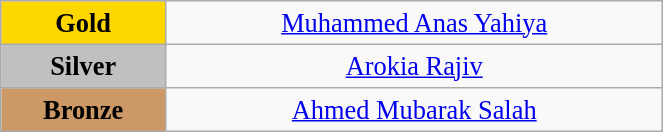<table class="wikitable" style=" text-align:center; font-size:110%;" width="35%">
<tr>
<td bgcolor="gold"><strong>Gold</strong></td>
<td><a href='#'>Muhammed Anas Yahiya</a><br></td>
</tr>
<tr>
<td bgcolor="silver"><strong>Silver</strong></td>
<td><a href='#'>Arokia Rajiv</a><br></td>
</tr>
<tr>
<td bgcolor="CC9966"><strong>Bronze</strong></td>
<td><a href='#'>Ahmed Mubarak Salah</a><br></td>
</tr>
</table>
